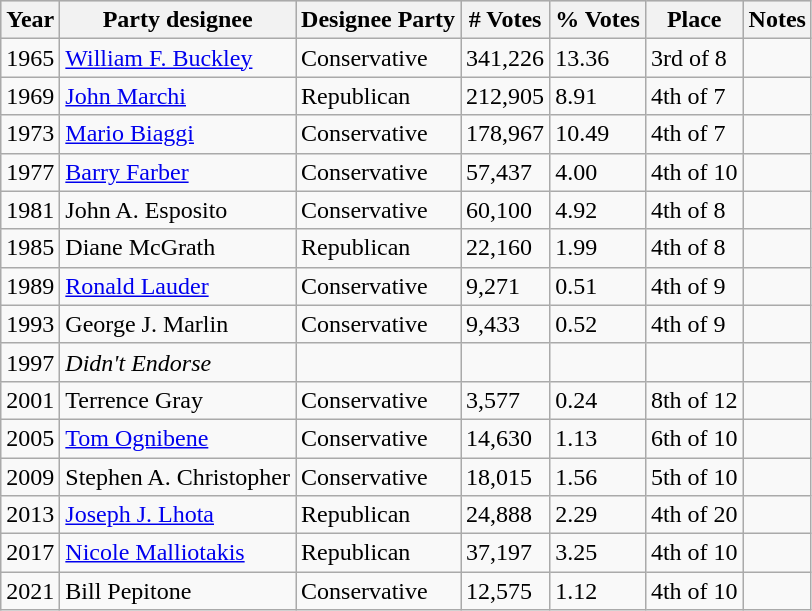<table class=wikitable>
<tr style="background:lightgrey;">
<th>Year</th>
<th>Party designee</th>
<th>Designee Party</th>
<th># Votes</th>
<th>% Votes</th>
<th>Place</th>
<th>Notes</th>
</tr>
<tr>
<td>1965</td>
<td><a href='#'>William F. Buckley</a></td>
<td>Conservative</td>
<td>341,226</td>
<td>13.36</td>
<td>3rd of 8</td>
<td></td>
</tr>
<tr>
<td>1969</td>
<td><a href='#'>John Marchi</a></td>
<td>Republican</td>
<td>212,905</td>
<td>8.91</td>
<td>4th of 7</td>
<td></td>
</tr>
<tr>
<td>1973</td>
<td><a href='#'>Mario Biaggi</a></td>
<td>Conservative</td>
<td>178,967</td>
<td>10.49</td>
<td>4th of 7</td>
<td></td>
</tr>
<tr>
<td>1977</td>
<td><a href='#'>Barry Farber</a></td>
<td>Conservative</td>
<td>57,437</td>
<td>4.00</td>
<td>4th of 10</td>
<td></td>
</tr>
<tr>
<td>1981</td>
<td>John A. Esposito</td>
<td>Conservative</td>
<td>60,100</td>
<td>4.92</td>
<td>4th of 8</td>
<td></td>
</tr>
<tr>
<td>1985</td>
<td>Diane McGrath</td>
<td>Republican</td>
<td>22,160</td>
<td>1.99</td>
<td>4th of 8</td>
<td></td>
</tr>
<tr>
<td>1989</td>
<td><a href='#'>Ronald Lauder</a></td>
<td>Conservative</td>
<td>9,271</td>
<td>0.51</td>
<td>4th of 9</td>
<td></td>
</tr>
<tr>
<td>1993</td>
<td>George J. Marlin</td>
<td>Conservative</td>
<td>9,433</td>
<td>0.52</td>
<td>4th of 9</td>
<td></td>
</tr>
<tr>
<td>1997</td>
<td><em>Didn't Endorse</em></td>
<td></td>
<td></td>
<td></td>
<td></td>
<td></td>
</tr>
<tr>
<td>2001</td>
<td>Terrence Gray</td>
<td>Conservative</td>
<td>3,577</td>
<td>0.24</td>
<td>8th of 12</td>
<td></td>
</tr>
<tr>
<td>2005</td>
<td><a href='#'>Tom Ognibene</a></td>
<td>Conservative</td>
<td>14,630</td>
<td>1.13</td>
<td>6th of 10</td>
<td></td>
</tr>
<tr>
<td>2009</td>
<td>Stephen A. Christopher</td>
<td>Conservative</td>
<td>18,015</td>
<td>1.56</td>
<td>5th of 10</td>
<td></td>
</tr>
<tr>
<td>2013</td>
<td><a href='#'>Joseph J. Lhota</a></td>
<td>Republican</td>
<td>24,888</td>
<td>2.29</td>
<td>4th of 20</td>
<td></td>
</tr>
<tr>
<td>2017</td>
<td><a href='#'>Nicole Malliotakis</a></td>
<td>Republican</td>
<td>37,197</td>
<td>3.25</td>
<td>4th of 10</td>
<td></td>
</tr>
<tr>
<td>2021</td>
<td>Bill Pepitone</td>
<td>Conservative</td>
<td>12,575</td>
<td>1.12</td>
<td>4th of 10</td>
<td></td>
</tr>
</table>
